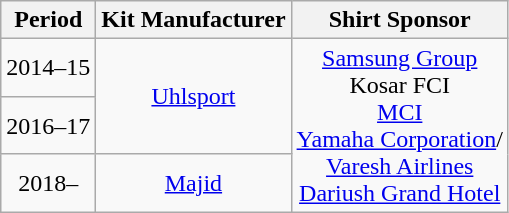<table class="wikitable" style="text-align:center;">
<tr>
<th>Period</th>
<th colspan=2>Kit Manufacturer</th>
<th colspan=4>Shirt Sponsor</th>
</tr>
<tr>
<td>2014–15</td>
<td rowspan=2 colspan=2> <a href='#'>Uhlsport</a></td>
<td rowspan=10 colspan=4><a href='#'>Samsung Group</a><br>Kosar FCI<br><a href='#'>MCI</a><br><a href='#'>Yamaha Corporation</a>/<br><a href='#'>Varesh Airlines</a><br><a href='#'>Dariush Grand Hotel</a></td>
</tr>
<tr>
<td>2016–17</td>
</tr>
<tr>
<td>2018–</td>
<td rowspan=4 colspan=2> <a href='#'>Majid</a></td>
</tr>
</table>
